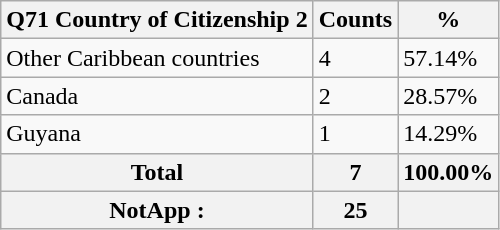<table class="wikitable sortable">
<tr>
<th>Q71 Country of Citizenship 2</th>
<th>Counts</th>
<th>%</th>
</tr>
<tr>
<td>Other Caribbean countries</td>
<td>4</td>
<td>57.14%</td>
</tr>
<tr>
<td>Canada</td>
<td>2</td>
<td>28.57%</td>
</tr>
<tr>
<td>Guyana</td>
<td>1</td>
<td>14.29%</td>
</tr>
<tr>
<th>Total</th>
<th>7</th>
<th>100.00%</th>
</tr>
<tr>
<th>NotApp :</th>
<th>25</th>
<th></th>
</tr>
</table>
